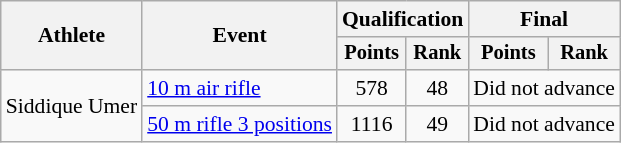<table class="wikitable" style="font-size:90%">
<tr>
<th rowspan="2">Athlete</th>
<th rowspan="2">Event</th>
<th colspan=2>Qualification</th>
<th colspan=2>Final</th>
</tr>
<tr style="font-size:95%">
<th>Points</th>
<th>Rank</th>
<th>Points</th>
<th>Rank</th>
</tr>
<tr align=center>
<td align=left rowspan=2>Siddique Umer</td>
<td align=left><a href='#'>10 m air rifle</a></td>
<td>578</td>
<td>48</td>
<td colspan=4>Did not advance</td>
</tr>
<tr align=center>
<td align=left><a href='#'>50 m rifle 3 positions</a></td>
<td>1116</td>
<td>49</td>
<td colspan=4>Did not advance</td>
</tr>
</table>
